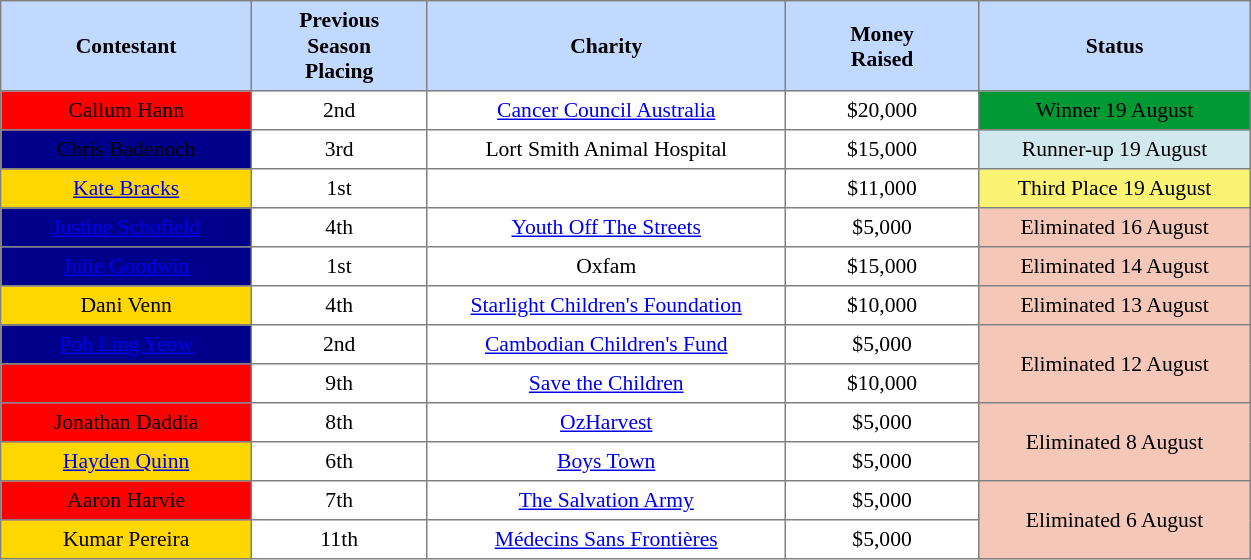<table border="1" cellpadding="4" cellspacing="0"  style="text-align:center; font-size:90%; border-collapse:collapse; width:66%;">
<tr style="background:#C1D8FF;">
<th style="width:5%;">Contestant</th>
<th style="width:3%; text-align:center;">Previous<br>Season<br>Placing</th>
<th style="width:9%; text-align:center;">Charity</th>
<th style="width:4%;">Money<br>Raised</th>
<th style="width:6%;">Status</th>
</tr>
<tr>
<td style="background:red;"><span> Callum Hann</span></td>
<td>2nd</td>
<td><a href='#'>Cancer Council Australia</a></td>
<td>$20,000</td>
<td style="background:#093;"><span>Winner 19 August</span></td>
</tr>
<tr>
<td style="background:darkblue;"><span>Chris Badenoch</span></td>
<td>3rd</td>
<td>Lort Smith Animal Hospital</td>
<td>$15,000</td>
<td style="background:#d1e8ef; text-align:center;">Runner-up 19 August</td>
</tr>
<tr>
<td style="background:gold;"><a href='#'>Kate Bracks</a></td>
<td>1st</td>
<td></td>
<td>$11,000</td>
<td style="background:#fbf373; text-align:center;">Third Place 19 August</td>
</tr>
<tr>
<td style="background:darkblue;"><a href='#'><span>Justine Schofield</span></a></td>
<td>4th</td>
<td><a href='#'>Youth Off The Streets</a></td>
<td>$5,000</td>
<td style="background:#f4c7b8; text-align:center;">Eliminated 16 August</td>
</tr>
<tr>
<td style="background:darkblue;"><a href='#'><span>Julie Goodwin</span></a></td>
<td>1st</td>
<td>Oxfam</td>
<td>$15,000</td>
<td style="background:#f4c7b8; text-align:center;">Eliminated 14 August</td>
</tr>
<tr>
<td style="background:gold;">Dani Venn</td>
<td>4th</td>
<td><a href='#'>Starlight Children's Foundation</a></td>
<td>$10,000</td>
<td style="background:#f4c7b8; text-align:center;">Eliminated 13 August</td>
</tr>
<tr>
<td style="background:darkblue;"><a href='#'><span>Poh Ling Yeow</span></a></td>
<td>2nd</td>
<td><a href='#'>Cambodian Children's Fund</a></td>
<td>$5,000</td>
<td style="background:#f4c7b8; text-align:center;" rowspan="2">Eliminated 12 August</td>
</tr>
<tr>
<td style="background:red;"><a href='#'></a></td>
<td>9th</td>
<td><a href='#'>Save the Children</a></td>
<td>$10,000</td>
</tr>
<tr>
<td style="background:red;"><span> Jonathan Daddia</span></td>
<td>8th</td>
<td><a href='#'>OzHarvest</a></td>
<td>$5,000</td>
<td style="background:#f4c7b8; text-align:center;" rowspan="2">Eliminated 8 August</td>
</tr>
<tr>
<td style="background:gold;"><a href='#'>Hayden Quinn</a></td>
<td>6th</td>
<td><a href='#'>Boys Town</a></td>
<td>$5,000</td>
</tr>
<tr>
<td style="background:red;"><span> Aaron Harvie</span></td>
<td>7th</td>
<td><a href='#'>The Salvation Army</a></td>
<td>$5,000</td>
<td style="background:#f4c7b8; text-align:center;" rowspan="2">Eliminated 6 August</td>
</tr>
<tr>
<td style="background:gold;">Kumar Pereira</td>
<td>11th</td>
<td><a href='#'>Médecins Sans Frontières</a></td>
<td>$5,000</td>
</tr>
</table>
